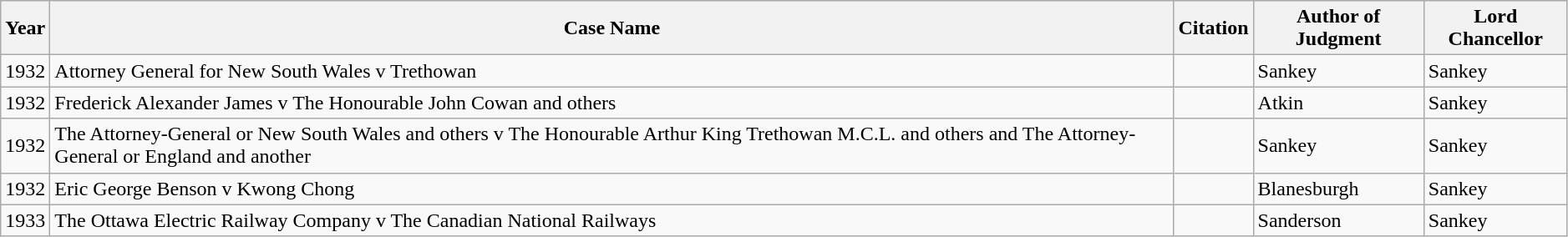<table class="wikitable sortable" width=99%>
<tr>
<th>Year</th>
<th>Case Name</th>
<th>Citation</th>
<th>Author of Judgment</th>
<th>Lord Chancellor</th>
</tr>
<tr>
<td>1932</td>
<td>Attorney General for New South Wales v Trethowan</td>
<td></td>
<td>Sankey</td>
<td>Sankey</td>
</tr>
<tr>
<td>1932</td>
<td>Frederick Alexander James v The Honourable John Cowan and others</td>
<td></td>
<td>Atkin</td>
<td>Sankey</td>
</tr>
<tr>
<td>1932</td>
<td>The Attorney-General or New South Wales and others v The Honourable Arthur King Trethowan M.C.L. and others and The Attorney-General or England and another</td>
<td></td>
<td>Sankey</td>
<td>Sankey</td>
</tr>
<tr>
<td>1932</td>
<td>Eric George Benson v Kwong Chong</td>
<td></td>
<td>Blanesburgh</td>
<td>Sankey</td>
</tr>
<tr>
<td>1933</td>
<td>The Ottawa Electric Railway Company v The Canadian National Railways</td>
<td></td>
<td>Sanderson</td>
<td>Sankey</td>
</tr>
</table>
